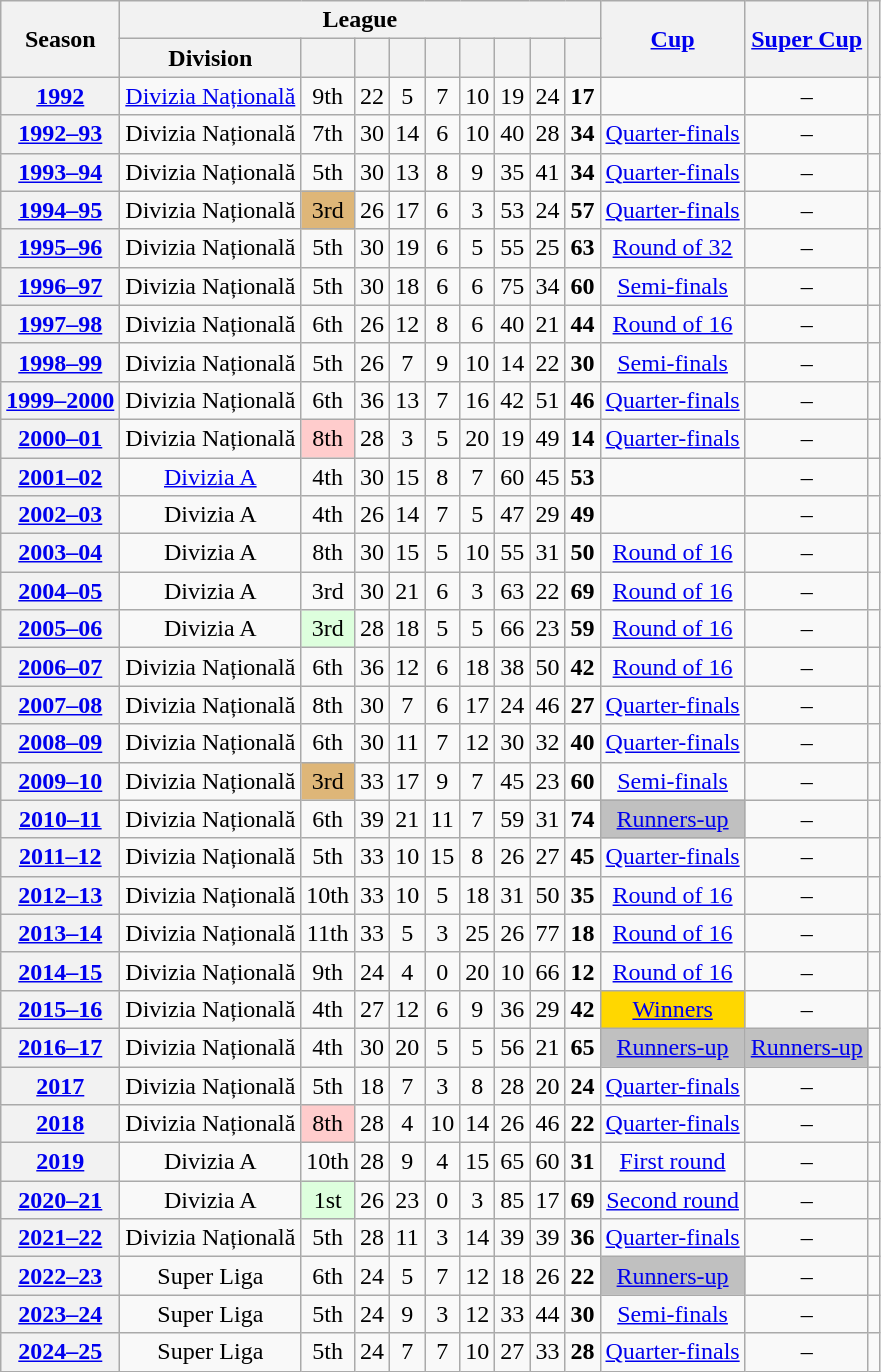<table class="wikitable plainrowheaders" style="text-align: center;">
<tr>
<th rowspan=2 scope=col>Season</th>
<th colspan=9>League</th>
<th rowspan=2 scope=col><a href='#'>Cup</a></th>
<th rowspan=2 scope=col><a href='#'>Super Cup</a></th>
<th rowspan=2 scope=col></th>
</tr>
<tr>
<th scope=col>Division</th>
<th scope=col></th>
<th scope=col></th>
<th scope=col></th>
<th scope=col></th>
<th scope=col></th>
<th scope=col></th>
<th scope=col></th>
<th scope=col></th>
</tr>
<tr>
<th scope="row"><a href='#'>1992</a></th>
<td><a href='#'>Divizia Națională</a></td>
<td>9th</td>
<td>22</td>
<td>5</td>
<td>7</td>
<td>10</td>
<td>19</td>
<td>24</td>
<td><strong>17</strong></td>
<td></td>
<td>–</td>
<td></td>
</tr>
<tr>
<th scope="row"><a href='#'>1992–93</a></th>
<td>Divizia Națională</td>
<td>7th</td>
<td>30</td>
<td>14</td>
<td>6</td>
<td>10</td>
<td>40</td>
<td>28</td>
<td><strong>34</strong></td>
<td><a href='#'>Quarter-finals</a></td>
<td>–</td>
<td></td>
</tr>
<tr>
<th scope="row"><a href='#'>1993–94</a></th>
<td>Divizia Națională</td>
<td>5th</td>
<td>30</td>
<td>13</td>
<td>8</td>
<td>9</td>
<td>35</td>
<td>41</td>
<td><strong>34</strong></td>
<td><a href='#'>Quarter-finals</a></td>
<td>–</td>
<td></td>
</tr>
<tr>
<th scope="row"><a href='#'>1994–95</a></th>
<td>Divizia Națională</td>
<td style="background:#deb678;">3rd</td>
<td>26</td>
<td>17</td>
<td>6</td>
<td>3</td>
<td>53</td>
<td>24</td>
<td><strong>57</strong></td>
<td><a href='#'>Quarter-finals</a></td>
<td>–</td>
<td></td>
</tr>
<tr>
<th scope="row"><a href='#'>1995–96</a></th>
<td>Divizia Națională</td>
<td>5th</td>
<td>30</td>
<td>19</td>
<td>6</td>
<td>5</td>
<td>55</td>
<td>25</td>
<td><strong>63</strong></td>
<td><a href='#'>Round of 32</a></td>
<td>–</td>
<td></td>
</tr>
<tr>
<th scope="row"><a href='#'>1996–97</a></th>
<td>Divizia Națională</td>
<td>5th</td>
<td>30</td>
<td>18</td>
<td>6</td>
<td>6</td>
<td>75</td>
<td>34</td>
<td><strong>60</strong></td>
<td><a href='#'>Semi-finals</a></td>
<td>–</td>
<td></td>
</tr>
<tr>
<th scope="row"><a href='#'>1997–98</a></th>
<td>Divizia Națională</td>
<td>6th</td>
<td>26</td>
<td>12</td>
<td>8</td>
<td>6</td>
<td>40</td>
<td>21</td>
<td><strong>44</strong></td>
<td><a href='#'>Round of 16</a></td>
<td>–</td>
<td></td>
</tr>
<tr>
<th scope="row"><a href='#'>1998–99</a></th>
<td>Divizia Națională</td>
<td>5th</td>
<td>26</td>
<td>7</td>
<td>9</td>
<td>10</td>
<td>14</td>
<td>22</td>
<td><strong>30</strong></td>
<td><a href='#'>Semi-finals</a></td>
<td>–</td>
<td></td>
</tr>
<tr>
<th scope="row"><a href='#'>1999–2000</a></th>
<td>Divizia Națională</td>
<td>6th</td>
<td>36</td>
<td>13</td>
<td>7</td>
<td>16</td>
<td>42</td>
<td>51</td>
<td><strong>46</strong></td>
<td><a href='#'>Quarter-finals</a></td>
<td>–</td>
<td></td>
</tr>
<tr>
<th scope="row"><a href='#'>2000–01</a></th>
<td>Divizia Națională</td>
<td style="background:#FFCCCC;"> 8th</td>
<td>28</td>
<td>3</td>
<td>5</td>
<td>20</td>
<td>19</td>
<td>49</td>
<td><strong>14</strong></td>
<td><a href='#'>Quarter-finals</a></td>
<td>–</td>
<td></td>
</tr>
<tr>
<th scope="row"><a href='#'>2001–02</a></th>
<td><a href='#'>Divizia A</a></td>
<td>4th</td>
<td>30</td>
<td>15</td>
<td>8</td>
<td>7</td>
<td>60</td>
<td>45</td>
<td><strong>53</strong></td>
<td></td>
<td>–</td>
<td></td>
</tr>
<tr>
<th scope="row"><a href='#'>2002–03</a></th>
<td>Divizia A</td>
<td>4th</td>
<td>26</td>
<td>14</td>
<td>7</td>
<td>5</td>
<td>47</td>
<td>29</td>
<td><strong>49</strong></td>
<td></td>
<td>–</td>
<td></td>
</tr>
<tr>
<th scope="row"><a href='#'>2003–04</a></th>
<td>Divizia A</td>
<td>8th</td>
<td>30</td>
<td>15</td>
<td>5</td>
<td>10</td>
<td>55</td>
<td>31</td>
<td><strong>50</strong></td>
<td><a href='#'>Round of 16</a></td>
<td>–</td>
<td></td>
</tr>
<tr>
<th scope="row"><a href='#'>2004–05</a></th>
<td>Divizia A</td>
<td>3rd</td>
<td>30</td>
<td>21</td>
<td>6</td>
<td>3</td>
<td>63</td>
<td>22</td>
<td><strong>69</strong></td>
<td><a href='#'>Round of 16</a></td>
<td>–</td>
<td></td>
</tr>
<tr>
<th scope="row"><a href='#'>2005–06</a></th>
<td>Divizia A</td>
<td style="background:#ddffdd;"> 3rd</td>
<td>28</td>
<td>18</td>
<td>5</td>
<td>5</td>
<td>66</td>
<td>23</td>
<td><strong>59</strong></td>
<td><a href='#'>Round of 16</a></td>
<td>–</td>
<td></td>
</tr>
<tr>
<th scope="row"><a href='#'>2006–07</a></th>
<td>Divizia Națională</td>
<td>6th</td>
<td>36</td>
<td>12</td>
<td>6</td>
<td>18</td>
<td>38</td>
<td>50</td>
<td><strong>42</strong></td>
<td><a href='#'>Round of 16</a></td>
<td>–</td>
<td></td>
</tr>
<tr>
<th scope="row"><a href='#'>2007–08</a></th>
<td>Divizia Națională</td>
<td>8th</td>
<td>30</td>
<td>7</td>
<td>6</td>
<td>17</td>
<td>24</td>
<td>46</td>
<td><strong>27</strong></td>
<td><a href='#'>Quarter-finals</a></td>
<td>–</td>
<td></td>
</tr>
<tr>
<th scope="row"><a href='#'>2008–09</a></th>
<td>Divizia Națională</td>
<td>6th</td>
<td>30</td>
<td>11</td>
<td>7</td>
<td>12</td>
<td>30</td>
<td>32</td>
<td><strong>40</strong></td>
<td><a href='#'>Quarter-finals</a></td>
<td>–</td>
<td></td>
</tr>
<tr>
<th scope="row"><a href='#'>2009–10</a></th>
<td>Divizia Națională</td>
<td style="background:#deb678;">3rd</td>
<td>33</td>
<td>17</td>
<td>9</td>
<td>7</td>
<td>45</td>
<td>23</td>
<td><strong>60</strong></td>
<td><a href='#'>Semi-finals</a></td>
<td>–</td>
<td></td>
</tr>
<tr>
<th scope="row"><a href='#'>2010–11</a></th>
<td>Divizia Națională</td>
<td>6th</td>
<td>39</td>
<td>21</td>
<td>11</td>
<td>7</td>
<td>59</td>
<td>31</td>
<td><strong>74</strong></td>
<td style="background:silver;"><a href='#'>Runners-up</a></td>
<td>–</td>
<td></td>
</tr>
<tr>
<th scope="row"><a href='#'>2011–12</a></th>
<td>Divizia Națională</td>
<td>5th</td>
<td>33</td>
<td>10</td>
<td>15</td>
<td>8</td>
<td>26</td>
<td>27</td>
<td><strong>45</strong></td>
<td><a href='#'>Quarter-finals</a></td>
<td>–</td>
<td></td>
</tr>
<tr>
<th scope="row"><a href='#'>2012–13</a></th>
<td>Divizia Națională</td>
<td>10th</td>
<td>33</td>
<td>10</td>
<td>5</td>
<td>18</td>
<td>31</td>
<td>50</td>
<td><strong>35</strong></td>
<td><a href='#'>Round of 16</a></td>
<td>–</td>
<td></td>
</tr>
<tr>
<th scope="row"><a href='#'>2013–14</a></th>
<td>Divizia Națională</td>
<td>11th</td>
<td>33</td>
<td>5</td>
<td>3</td>
<td>25</td>
<td>26</td>
<td>77</td>
<td><strong>18</strong></td>
<td><a href='#'>Round of 16</a></td>
<td>–</td>
<td></td>
</tr>
<tr>
<th scope="row"><a href='#'>2014–15</a></th>
<td>Divizia Națională</td>
<td>9th</td>
<td>24</td>
<td>4</td>
<td>0</td>
<td>20</td>
<td>10</td>
<td>66</td>
<td><strong>12</strong></td>
<td><a href='#'>Round of 16</a></td>
<td>–</td>
<td></td>
</tr>
<tr>
<th scope="row"><a href='#'>2015–16</a></th>
<td>Divizia Națională</td>
<td>4th</td>
<td>27</td>
<td>12</td>
<td>6</td>
<td>9</td>
<td>36</td>
<td>29</td>
<td><strong>42</strong></td>
<td style="background:gold;"><a href='#'>Winners</a></td>
<td>–</td>
<td></td>
</tr>
<tr>
<th scope="row"><a href='#'>2016–17</a></th>
<td>Divizia Națională</td>
<td>4th</td>
<td>30</td>
<td>20</td>
<td>5</td>
<td>5</td>
<td>56</td>
<td>21</td>
<td><strong>65</strong></td>
<td style="background:silver;"><a href='#'>Runners-up</a></td>
<td style="background:silver;"><a href='#'>Runners-up</a></td>
<td></td>
</tr>
<tr>
<th scope="row"><a href='#'>2017</a></th>
<td>Divizia Națională</td>
<td>5th</td>
<td>18</td>
<td>7</td>
<td>3</td>
<td>8</td>
<td>28</td>
<td>20</td>
<td><strong>24</strong></td>
<td><a href='#'>Quarter-finals</a></td>
<td>–</td>
<td></td>
</tr>
<tr>
<th scope="row"><a href='#'>2018</a></th>
<td>Divizia Națională</td>
<td style="background:#FFCCCC;"> 8th</td>
<td>28</td>
<td>4</td>
<td>10</td>
<td>14</td>
<td>26</td>
<td>46</td>
<td><strong>22</strong></td>
<td><a href='#'>Quarter-finals</a></td>
<td>–</td>
<td></td>
</tr>
<tr>
<th scope="row"><a href='#'>2019</a></th>
<td>Divizia A</td>
<td>10th</td>
<td>28</td>
<td>9</td>
<td>4</td>
<td>15</td>
<td>65</td>
<td>60</td>
<td><strong>31</strong></td>
<td><a href='#'>First round</a></td>
<td>–</td>
<td></td>
</tr>
<tr>
<th scope="row"><a href='#'>2020–21</a></th>
<td>Divizia A</td>
<td style="background:#ddffdd;"> 1st</td>
<td>26</td>
<td>23</td>
<td>0</td>
<td>3</td>
<td>85</td>
<td>17</td>
<td><strong>69</strong></td>
<td><a href='#'>Second round</a></td>
<td>–</td>
<td></td>
</tr>
<tr>
<th scope="row"><a href='#'>2021–22</a></th>
<td>Divizia Națională</td>
<td>5th</td>
<td>28</td>
<td>11</td>
<td>3</td>
<td>14</td>
<td>39</td>
<td>39</td>
<td><strong>36</strong></td>
<td><a href='#'>Quarter-finals</a></td>
<td>–</td>
<td></td>
</tr>
<tr>
<th scope="row"><a href='#'>2022–23</a></th>
<td>Super Liga</td>
<td>6th</td>
<td>24</td>
<td>5</td>
<td>7</td>
<td>12</td>
<td>18</td>
<td>26</td>
<td><strong>22</strong></td>
<td style="background:silver;"><a href='#'>Runners-up</a></td>
<td>–</td>
<td></td>
</tr>
<tr>
<th scope="row"><a href='#'>2023–24</a></th>
<td>Super Liga</td>
<td>5th</td>
<td>24</td>
<td>9</td>
<td>3</td>
<td>12</td>
<td>33</td>
<td>44</td>
<td><strong>30</strong></td>
<td><a href='#'>Semi-finals</a></td>
<td>–</td>
<td></td>
</tr>
<tr>
<th scope="row"><a href='#'>2024–25</a></th>
<td>Super Liga</td>
<td>5th</td>
<td>24</td>
<td>7</td>
<td>7</td>
<td>10</td>
<td>27</td>
<td>33</td>
<td><strong>28</strong></td>
<td><a href='#'>Quarter-finals</a></td>
<td>–</td>
<td></td>
</tr>
</table>
